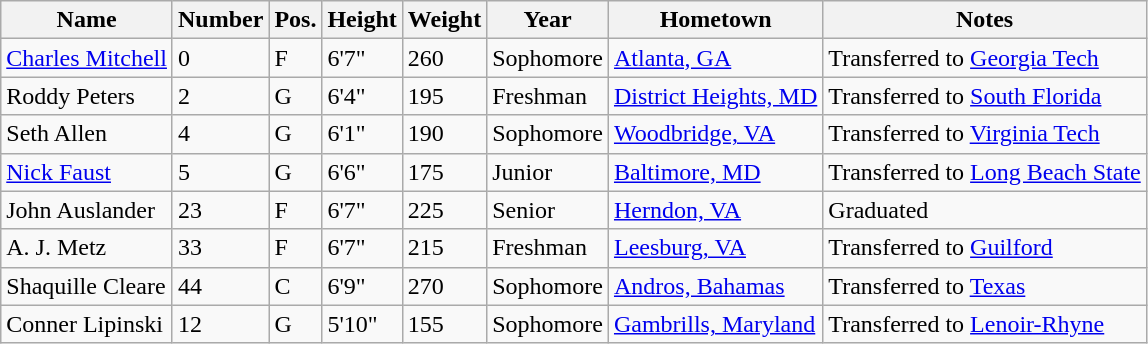<table class="wikitable sortable" border="1">
<tr>
<th>Name</th>
<th>Number</th>
<th>Pos.</th>
<th>Height</th>
<th>Weight</th>
<th>Year</th>
<th>Hometown</th>
<th class="unsortable">Notes</th>
</tr>
<tr>
<td><a href='#'>Charles Mitchell</a></td>
<td>0</td>
<td>F</td>
<td>6'7"</td>
<td>260</td>
<td>Sophomore</td>
<td><a href='#'>Atlanta, GA</a></td>
<td>Transferred to <a href='#'>Georgia Tech</a></td>
</tr>
<tr>
<td>Roddy Peters</td>
<td>2</td>
<td>G</td>
<td>6'4"</td>
<td>195</td>
<td>Freshman</td>
<td><a href='#'>District Heights, MD</a></td>
<td>Transferred to <a href='#'>South Florida</a></td>
</tr>
<tr>
<td>Seth Allen</td>
<td>4</td>
<td>G</td>
<td>6'1"</td>
<td>190</td>
<td>Sophomore</td>
<td><a href='#'>Woodbridge, VA</a></td>
<td>Transferred to <a href='#'>Virginia Tech</a></td>
</tr>
<tr>
<td><a href='#'>Nick Faust</a></td>
<td>5</td>
<td>G</td>
<td>6'6"</td>
<td>175</td>
<td>Junior</td>
<td><a href='#'>Baltimore, MD</a></td>
<td>Transferred to <a href='#'>Long Beach State</a></td>
</tr>
<tr>
<td>John Auslander</td>
<td>23</td>
<td>F</td>
<td>6'7"</td>
<td>225</td>
<td>Senior</td>
<td><a href='#'>Herndon, VA</a></td>
<td>Graduated</td>
</tr>
<tr>
<td>A. J. Metz</td>
<td>33</td>
<td>F</td>
<td>6'7"</td>
<td>215</td>
<td>Freshman</td>
<td><a href='#'>Leesburg, VA</a></td>
<td>Transferred to <a href='#'>Guilford</a></td>
</tr>
<tr>
<td>Shaquille Cleare</td>
<td>44</td>
<td>C</td>
<td>6'9"</td>
<td>270</td>
<td>Sophomore</td>
<td><a href='#'>Andros, Bahamas</a></td>
<td>Transferred to <a href='#'>Texas</a></td>
</tr>
<tr>
<td>Conner Lipinski</td>
<td>12</td>
<td>G</td>
<td>5'10"</td>
<td>155</td>
<td>Sophomore</td>
<td><a href='#'>Gambrills, Maryland</a></td>
<td>Transferred to <a href='#'>Lenoir-Rhyne</a></td>
</tr>
</table>
